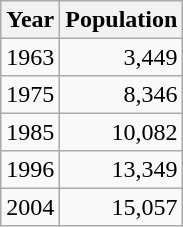<table class="wikitable" style="line-height:1.1em;">
<tr>
<th>Year</th>
<th>Population</th>
</tr>
<tr align="right">
<td>1963</td>
<td>3,449</td>
</tr>
<tr align="right">
<td>1975</td>
<td>8,346</td>
</tr>
<tr align="right">
<td>1985</td>
<td>10,082</td>
</tr>
<tr align="right">
<td>1996</td>
<td>13,349</td>
</tr>
<tr align="right">
<td>2004</td>
<td>15,057</td>
</tr>
</table>
